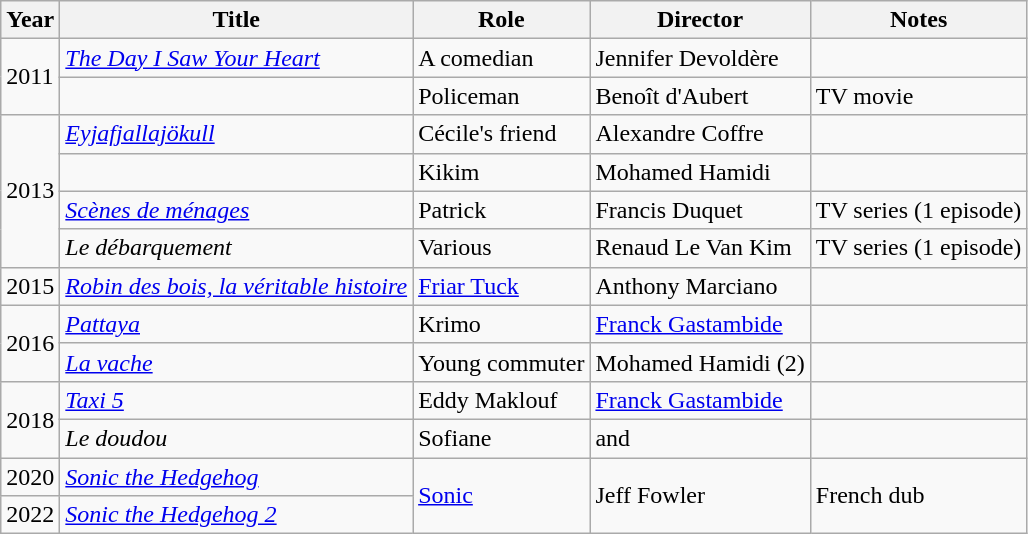<table class="wikitable sortable">
<tr>
<th>Year</th>
<th>Title</th>
<th>Role</th>
<th>Director</th>
<th>Notes</th>
</tr>
<tr>
<td rowspan=2>2011</td>
<td><em><a href='#'>The Day I Saw Your Heart</a></em></td>
<td>A comedian</td>
<td>Jennifer Devoldère</td>
<td></td>
</tr>
<tr>
<td><em></em></td>
<td>Policeman</td>
<td>Benoît d'Aubert</td>
<td>TV movie</td>
</tr>
<tr>
<td rowspan=4>2013</td>
<td><em><a href='#'>Eyjafjallajökull</a></em></td>
<td>Cécile's friend</td>
<td>Alexandre Coffre</td>
<td></td>
</tr>
<tr>
<td><em></em></td>
<td>Kikim</td>
<td>Mohamed Hamidi</td>
<td></td>
</tr>
<tr>
<td><em><a href='#'>Scènes de ménages</a></em></td>
<td>Patrick</td>
<td>Francis Duquet</td>
<td>TV series (1 episode)</td>
</tr>
<tr>
<td><em>Le débarquement</em></td>
<td>Various</td>
<td>Renaud Le Van Kim</td>
<td>TV series (1 episode)</td>
</tr>
<tr>
<td rowspan=1>2015</td>
<td><em><a href='#'>Robin des bois, la véritable histoire</a></em></td>
<td><a href='#'>Friar Tuck</a></td>
<td>Anthony Marciano</td>
<td></td>
</tr>
<tr>
<td rowspan=2>2016</td>
<td><em><a href='#'>Pattaya</a></em></td>
<td>Krimo</td>
<td><a href='#'>Franck Gastambide</a></td>
<td></td>
</tr>
<tr>
<td><em><a href='#'>La vache</a></em></td>
<td>Young commuter</td>
<td>Mohamed Hamidi (2)</td>
<td></td>
</tr>
<tr>
<td rowspan=2>2018</td>
<td><em><a href='#'>Taxi 5</a></em></td>
<td>Eddy Maklouf</td>
<td><a href='#'>Franck Gastambide</a></td>
<td></td>
</tr>
<tr>
<td><em>Le doudou</em></td>
<td>Sofiane</td>
<td> and </td>
<td></td>
</tr>
<tr>
<td>2020</td>
<td><em><a href='#'>Sonic the Hedgehog</a></em></td>
<td rowspan="2"><a href='#'>Sonic</a></td>
<td rowspan="2">Jeff Fowler</td>
<td rowspan="2">French dub</td>
</tr>
<tr>
<td>2022</td>
<td><em><a href='#'>Sonic the Hedgehog 2</a></em></td>
</tr>
</table>
